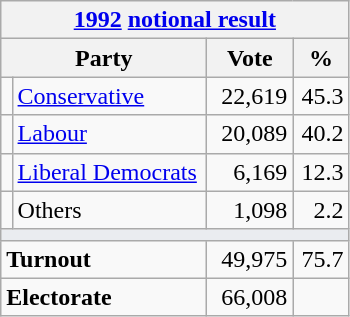<table class="wikitable">
<tr>
<th colspan="4"><a href='#'>1992</a> <a href='#'>notional result</a></th>
</tr>
<tr>
<th bgcolor="#DDDDFF" width="130px" colspan="2">Party</th>
<th bgcolor="#DDDDFF" width="50px">Vote</th>
<th bgcolor="#DDDDFF" width="30px">%</th>
</tr>
<tr>
<td></td>
<td><a href='#'>Conservative</a></td>
<td align=right>22,619</td>
<td align=right>45.3</td>
</tr>
<tr>
<td></td>
<td><a href='#'>Labour</a></td>
<td align=right>20,089</td>
<td align=right>40.2</td>
</tr>
<tr>
<td></td>
<td><a href='#'>Liberal Democrats</a></td>
<td align=right>6,169</td>
<td align=right>12.3</td>
</tr>
<tr>
<td></td>
<td>Others</td>
<td align=right>1,098</td>
<td align=right>2.2</td>
</tr>
<tr>
<td colspan="4" bgcolor="#EAECF0"></td>
</tr>
<tr>
<td colspan="2"><strong>Turnout</strong></td>
<td align=right>49,975</td>
<td align=right>75.7</td>
</tr>
<tr>
<td colspan="2"><strong>Electorate</strong></td>
<td align=right>66,008</td>
</tr>
</table>
